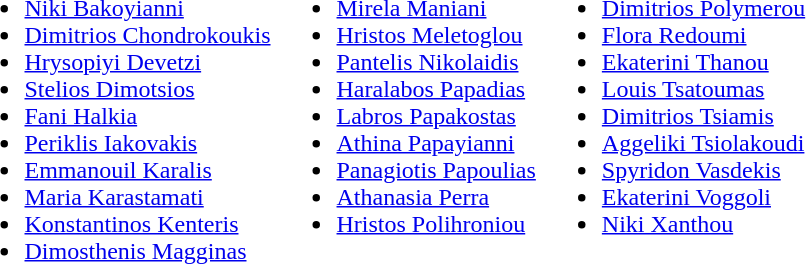<table>
<tr style="vertical-align: top;">
<td><br><ul><li> <a href='#'>Niki Bakoyianni</a></li><li> <a href='#'>Dimitrios Chondrokoukis</a></li><li> <a href='#'>Hrysopiyi Devetzi</a></li><li> <a href='#'>Stelios Dimotsios</a></li><li> <a href='#'>Fani Halkia</a></li><li> <a href='#'>Periklis Iakovakis</a></li><li> <a href='#'>Emmanouil Karalis</a></li><li> <a href='#'>Maria Karastamati</a></li><li> <a href='#'>Konstantinos Kenteris</a></li><li> <a href='#'>Dimosthenis Magginas</a></li></ul></td>
<td><br><ul><li> <a href='#'>Mirela Maniani</a></li><li> <a href='#'>Hristos Meletoglou</a></li><li> <a href='#'>Pantelis Nikolaidis</a></li><li> <a href='#'>Haralabos Papadias</a></li><li> <a href='#'>Labros Papakostas</a></li><li> <a href='#'>Athina Papayianni</a></li><li> <a href='#'>Panagiotis Papoulias</a></li><li> <a href='#'>Athanasia Perra</a></li><li> <a href='#'>Hristos Polihroniou</a></li></ul></td>
<td><br><ul><li> <a href='#'>Dimitrios Polymerou</a></li><li> <a href='#'>Flora Redoumi</a></li><li> <a href='#'>Ekaterini Thanou</a></li><li> <a href='#'>Louis Tsatoumas</a></li><li> <a href='#'>Dimitrios Tsiamis</a></li><li> <a href='#'>Aggeliki Tsiolakoudi</a></li><li> <a href='#'>Spyridon Vasdekis</a></li><li> <a href='#'>Ekaterini Voggoli</a></li><li> <a href='#'>Niki Xanthou</a></li></ul></td>
<td></td>
</tr>
</table>
